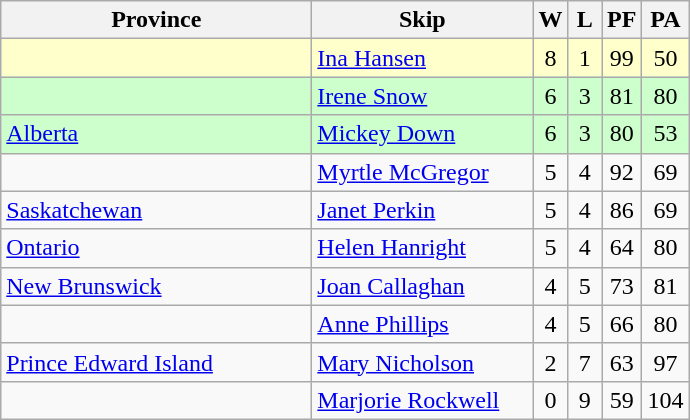<table class="wikitable" style="text-align: center;">
<tr>
<th bgcolor="#efefef" width="200">Province</th>
<th bgcolor="#efefef" width="140">Skip</th>
<th bgcolor="#efefef" width="15">W</th>
<th bgcolor="#efefef" width="15">L</th>
<th bgcolor="#efefef" width="15">PF</th>
<th bgcolor="#efefef" width="15">PA</th>
</tr>
<tr bgcolor=#ffffcc>
<td style="text-align: left;"></td>
<td style="text-align: left;"><a href='#'>Ina Hansen</a></td>
<td>8</td>
<td>1</td>
<td>99</td>
<td>50</td>
</tr>
<tr bgcolor=#ccffcc>
<td style="text-align: left;"></td>
<td style="text-align: left;"><a href='#'>Irene Snow</a></td>
<td>6</td>
<td>3</td>
<td>81</td>
<td>80</td>
</tr>
<tr bgcolor=#ccffcc>
<td style="text-align: left;"><a href='#'>Alberta</a></td>
<td style="text-align: left;"><a href='#'>Mickey Down</a></td>
<td>6</td>
<td>3</td>
<td>80</td>
<td>53</td>
</tr>
<tr>
<td style="text-align: left;"></td>
<td style="text-align: left;"><a href='#'>Myrtle McGregor</a></td>
<td>5</td>
<td>4</td>
<td>92</td>
<td>69</td>
</tr>
<tr>
<td style="text-align: left;"><a href='#'>Saskatchewan</a></td>
<td style="text-align: left;"><a href='#'>Janet Perkin</a></td>
<td>5</td>
<td>4</td>
<td>86</td>
<td>69</td>
</tr>
<tr>
<td style="text-align: left;"><a href='#'>Ontario</a></td>
<td style="text-align: left;"><a href='#'>Helen Hanright</a></td>
<td>5</td>
<td>4</td>
<td>64</td>
<td>80</td>
</tr>
<tr>
<td style="text-align: left;"><a href='#'>New Brunswick</a></td>
<td style="text-align: left;"><a href='#'>Joan Callaghan</a></td>
<td>4</td>
<td>5</td>
<td>73</td>
<td>81</td>
</tr>
<tr>
<td style="text-align: left;"></td>
<td style="text-align: left;"><a href='#'>Anne Phillips</a></td>
<td>4</td>
<td>5</td>
<td>66</td>
<td>80</td>
</tr>
<tr>
<td style="text-align: left;"><a href='#'>Prince Edward Island</a></td>
<td style="text-align: left;"><a href='#'>Mary Nicholson</a></td>
<td>2</td>
<td>7</td>
<td>63</td>
<td>97</td>
</tr>
<tr>
<td style="text-align: left;"></td>
<td style="text-align: left;"><a href='#'>Marjorie Rockwell</a></td>
<td>0</td>
<td>9</td>
<td>59</td>
<td>104</td>
</tr>
</table>
